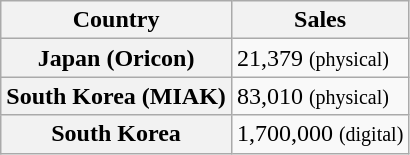<table class="wikitable plainrowheaders">
<tr>
<th>Country</th>
<th>Sales</th>
</tr>
<tr>
<th scope="row">Japan (Oricon)</th>
<td>21,379 <small>(physical)</small></td>
</tr>
<tr>
<th scope="row">South Korea (MIAK)</th>
<td>83,010 <small>(physical)</small></td>
</tr>
<tr>
<th scope="row">South Korea</th>
<td>1,700,000 <small>(digital)</small></td>
</tr>
</table>
